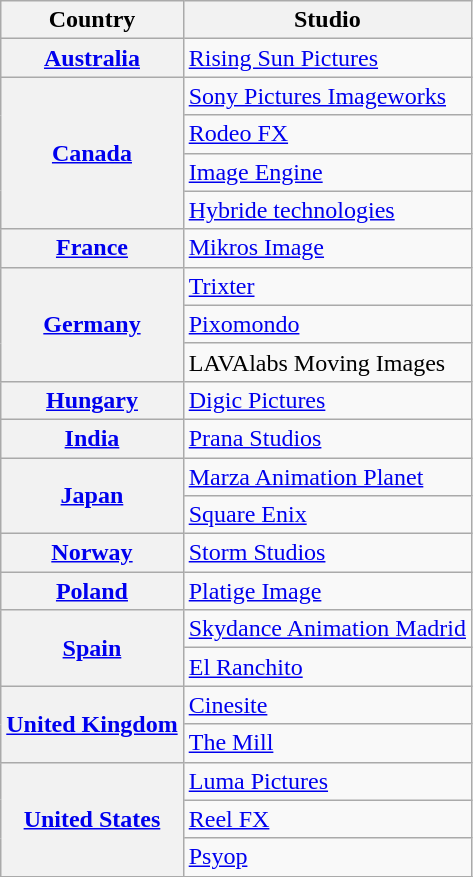<table class="wikitable">
<tr>
<th scope="col">Country</th>
<th scope="col">Studio</th>
</tr>
<tr>
<th scope="row"><a href='#'>Australia</a></th>
<td><a href='#'>Rising Sun Pictures</a></td>
</tr>
<tr>
<th scope="row" rowspan="4"><a href='#'>Canada</a></th>
<td><a href='#'>Sony Pictures Imageworks</a></td>
</tr>
<tr>
<td><a href='#'>Rodeo FX</a></td>
</tr>
<tr>
<td><a href='#'>Image Engine</a></td>
</tr>
<tr>
<td><a href='#'>Hybride technologies</a></td>
</tr>
<tr>
<th scope="row"><a href='#'>France</a></th>
<td><a href='#'>Mikros Image</a></td>
</tr>
<tr>
<th scope="row" rowspan="3"><a href='#'>Germany</a></th>
<td><a href='#'>Trixter</a></td>
</tr>
<tr>
<td><a href='#'>Pixomondo</a></td>
</tr>
<tr>
<td>LAVAlabs Moving Images</td>
</tr>
<tr>
<th scope="row"><a href='#'>Hungary</a></th>
<td><a href='#'>Digic Pictures</a></td>
</tr>
<tr>
<th scope="row"><a href='#'>India</a></th>
<td><a href='#'>Prana Studios</a></td>
</tr>
<tr>
<th scope="row" rowspan="2"><a href='#'>Japan</a></th>
<td><a href='#'>Marza Animation Planet</a></td>
</tr>
<tr>
<td><a href='#'>Square Enix</a></td>
</tr>
<tr>
<th scope="row"><a href='#'>Norway</a></th>
<td><a href='#'>Storm Studios</a></td>
</tr>
<tr>
<th scope="row"><a href='#'>Poland</a></th>
<td><a href='#'>Platige Image</a></td>
</tr>
<tr>
<th scope="row" rowspan="2"><a href='#'>Spain</a></th>
<td><a href='#'>Skydance Animation Madrid</a></td>
</tr>
<tr>
<td><a href='#'>El Ranchito</a></td>
</tr>
<tr>
<th scope="row" rowspan="2"><a href='#'>United Kingdom</a></th>
<td><a href='#'>Cinesite</a></td>
</tr>
<tr>
<td><a href='#'>The Mill</a></td>
</tr>
<tr>
<th scope="row" rowspan="3"><a href='#'>United States</a></th>
<td><a href='#'>Luma Pictures</a></td>
</tr>
<tr>
<td><a href='#'>Reel FX</a></td>
</tr>
<tr>
<td><a href='#'>Psyop</a></td>
</tr>
<tr>
</tr>
</table>
